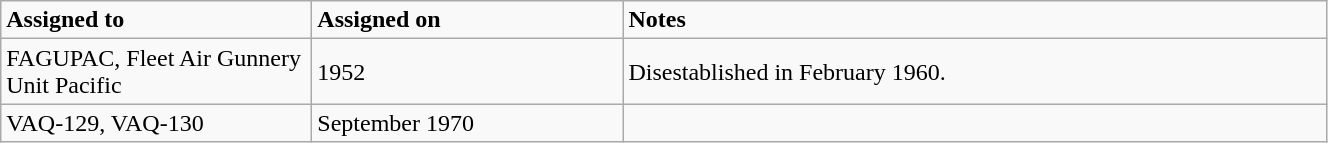<table class="wikitable" style="width: 70%;">
<tr>
<td style="width: 200px;"><strong>Assigned to</strong></td>
<td style="width: 200px;"><strong>Assigned on</strong></td>
<td><strong>Notes</strong></td>
</tr>
<tr>
<td>FAGUPAC, Fleet Air Gunnery Unit Pacific</td>
<td>1952</td>
<td>Disestablished in February 1960.</td>
</tr>
<tr>
<td>VAQ-129, VAQ-130</td>
<td>September 1970</td>
<td></td>
</tr>
</table>
